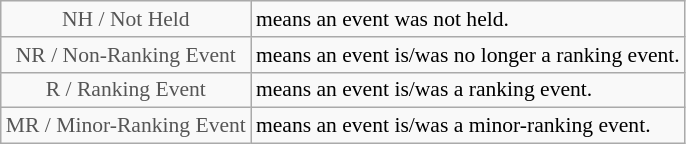<table class="wikitable" style="font-size:90%">
<tr>
<td style="text-align:center; color:#555555;" colspan="4">NH / Not Held</td>
<td>means an event was not held.</td>
</tr>
<tr>
<td style="text-align:center; color:#555555;" colspan="4">NR / Non-Ranking Event</td>
<td>means an event is/was no longer a ranking event.</td>
</tr>
<tr>
<td style="text-align:center; color:#555555;" colspan="4">R / Ranking Event</td>
<td>means an event is/was a ranking event.</td>
</tr>
<tr>
<td style="text-align:center; color:#555555;" colspan="4">MR / Minor-Ranking Event</td>
<td>means an event is/was a minor-ranking event.</td>
</tr>
</table>
